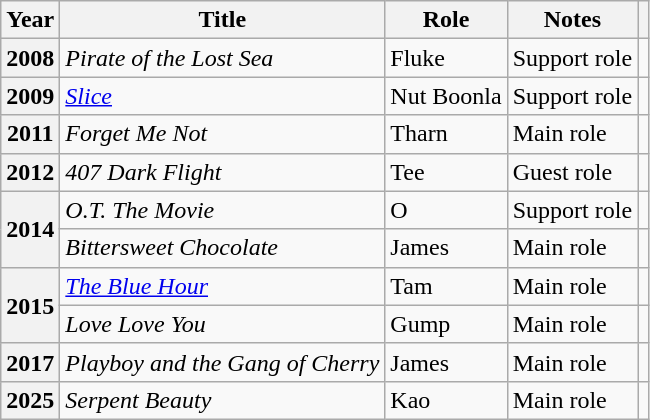<table class="wikitable sortable plainrowheaders">
<tr>
<th scope="col">Year</th>
<th scope="col">Title</th>
<th scope="col">Role</th>
<th scope="col" class="unsortable">Notes</th>
<th scope="col" class="unsortable"></th>
</tr>
<tr>
<th scope="row">2008</th>
<td><em>Pirate of the Lost Sea</em></td>
<td>Fluke</td>
<td>Support role</td>
<td style="text-align: center;"></td>
</tr>
<tr>
<th scope="row">2009</th>
<td><em><a href='#'>Slice</a></em></td>
<td>Nut Boonla</td>
<td>Support role</td>
<td style="text-align: center;"></td>
</tr>
<tr>
<th scope="row">2011</th>
<td><em>Forget Me Not</em></td>
<td>Tharn</td>
<td>Main role</td>
<td style="text-align: center;"></td>
</tr>
<tr>
<th scope="row">2012</th>
<td><em>407 Dark Flight</em></td>
<td>Tee</td>
<td>Guest role</td>
<td style="text-align: center;"></td>
</tr>
<tr>
<th scope="row" rowspan="2">2014</th>
<td><em>O.T. The Movie</em></td>
<td>O</td>
<td>Support role</td>
<td style="text-align: center;"></td>
</tr>
<tr>
<td><em>Bittersweet Chocolate</em></td>
<td>James</td>
<td>Main role</td>
<td style="text-align: center;"></td>
</tr>
<tr>
<th scope="row" rowspan="2">2015</th>
<td><em><a href='#'>The Blue Hour</a></em></td>
<td>Tam</td>
<td>Main role</td>
<td style="text-align: center;"></td>
</tr>
<tr>
<td><em>Love Love You</em></td>
<td>Gump</td>
<td>Main role</td>
<td style="text-align: center;"></td>
</tr>
<tr>
<th scope="row">2017</th>
<td><em>Playboy and the Gang of Cherry</em></td>
<td>James</td>
<td>Main role</td>
<td style="text-align: center;"></td>
</tr>
<tr>
<th scope="row">2025</th>
<td><em>Serpent Beauty</em></td>
<td>Kao</td>
<td>Main role</td>
<td style="text-align: center;"></td>
</tr>
</table>
